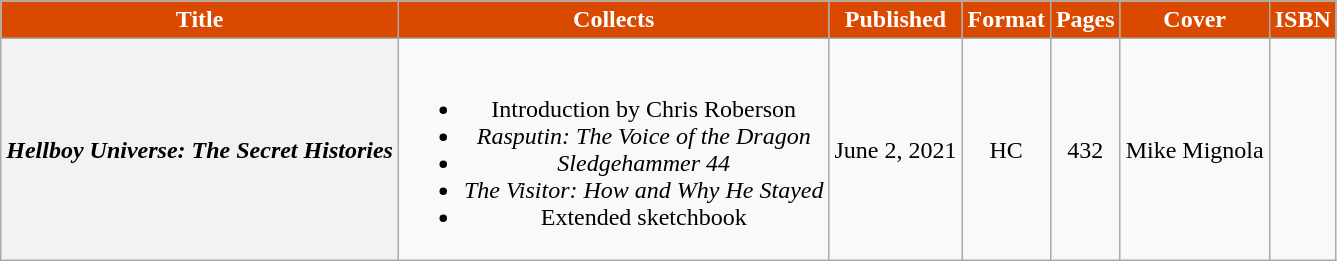<table class="wikitable" style="text-align: center">
<tr>
<th style="background:#d94a00; color:#fff;">Title</th>
<th style="background:#d94a00; color:#fff;">Collects</th>
<th style="background:#d94a00; color:#fff;">Published</th>
<th style="background:#d94a00; color:#fff;">Format</th>
<th style="background:#d94a00; color:#fff;">Pages</th>
<th style="background:#d94a00; color:#fff;">Cover</th>
<th style="background:#d94a00; color:#fff;">ISBN</th>
</tr>
<tr>
<th><em>Hellboy Universe: The Secret Histories</em></th>
<td><br><ul><li>Introduction by Chris Roberson</li><li><em>Rasputin: The Voice of the Dragon</em></li><li><em>Sledgehammer 44</em></li><li><em>The Visitor: How and Why He Stayed</em></li><li>Extended sketchbook</li></ul></td>
<td>June 2, 2021</td>
<td>HC</td>
<td>432</td>
<td>Mike Mignola</td>
<td></td>
</tr>
</table>
